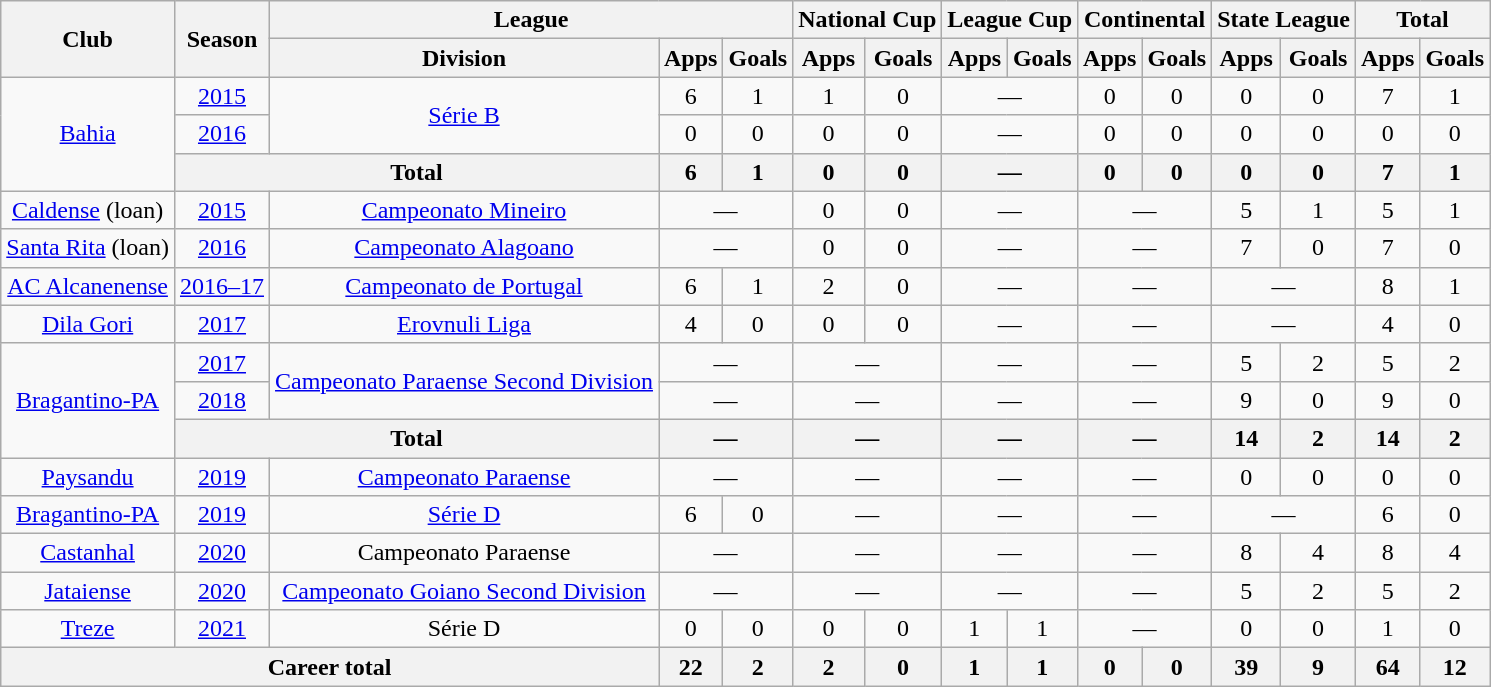<table class="wikitable" style="text-align: center;">
<tr>
<th rowspan="2">Club</th>
<th rowspan="2">Season</th>
<th colspan="3">League</th>
<th colspan="2">National Cup</th>
<th colspan="2">League Cup</th>
<th colspan="2">Continental</th>
<th colspan="2">State League</th>
<th colspan="2">Total</th>
</tr>
<tr>
<th>Division</th>
<th>Apps</th>
<th>Goals</th>
<th>Apps</th>
<th>Goals</th>
<th>Apps</th>
<th>Goals</th>
<th>Apps</th>
<th>Goals</th>
<th>Apps</th>
<th>Goals</th>
<th>Apps</th>
<th>Goals</th>
</tr>
<tr>
<td rowspan="3" valign="center"><a href='#'>Bahia</a></td>
<td><a href='#'>2015</a></td>
<td rowspan="2" valign="center"><a href='#'>Série B</a></td>
<td>6</td>
<td>1</td>
<td>1</td>
<td>0</td>
<td colspan="2">—</td>
<td>0</td>
<td>0</td>
<td>0</td>
<td>0</td>
<td>7</td>
<td>1</td>
</tr>
<tr>
<td><a href='#'>2016</a></td>
<td>0</td>
<td>0</td>
<td>0</td>
<td>0</td>
<td colspan="2">—</td>
<td>0</td>
<td>0</td>
<td>0</td>
<td>0</td>
<td>0</td>
<td>0</td>
</tr>
<tr>
<th colspan="2">Total</th>
<th>6</th>
<th>1</th>
<th>0</th>
<th>0</th>
<th colspan="2">—</th>
<th>0</th>
<th>0</th>
<th>0</th>
<th>0</th>
<th>7</th>
<th>1</th>
</tr>
<tr>
<td valign="center"><a href='#'>Caldense</a> (loan)</td>
<td><a href='#'>2015</a></td>
<td><a href='#'>Campeonato Mineiro</a></td>
<td colspan="2">—</td>
<td>0</td>
<td>0</td>
<td colspan="2">—</td>
<td colspan="2">—</td>
<td>5</td>
<td>1</td>
<td>5</td>
<td>1</td>
</tr>
<tr>
<td valign="center"><a href='#'>Santa Rita</a> (loan)</td>
<td><a href='#'>2016</a></td>
<td><a href='#'>Campeonato Alagoano</a></td>
<td colspan="2">—</td>
<td>0</td>
<td>0</td>
<td colspan="2">—</td>
<td colspan="2">—</td>
<td>7</td>
<td>0</td>
<td>7</td>
<td>0</td>
</tr>
<tr>
<td valign="center"><a href='#'>AC Alcanenense</a></td>
<td><a href='#'>2016–17</a></td>
<td><a href='#'>Campeonato de Portugal</a></td>
<td>6</td>
<td>1</td>
<td>2</td>
<td>0</td>
<td colspan="2">—</td>
<td colspan="2">—</td>
<td colspan="2">—</td>
<td>8</td>
<td>1</td>
</tr>
<tr>
<td valign="center"><a href='#'>Dila Gori</a></td>
<td><a href='#'>2017</a></td>
<td><a href='#'>Erovnuli Liga</a></td>
<td>4</td>
<td>0</td>
<td>0</td>
<td>0</td>
<td colspan="2">—</td>
<td colspan="2">—</td>
<td colspan="2">—</td>
<td>4</td>
<td>0</td>
</tr>
<tr>
<td valign="center" rowspan=3><a href='#'>Bragantino-PA</a></td>
<td><a href='#'>2017</a></td>
<td rowspan=2><a href='#'>Campeonato Paraense Second Division</a></td>
<td colspan="2">—</td>
<td colspan="2">—</td>
<td colspan="2">—</td>
<td colspan="2">—</td>
<td>5</td>
<td>2</td>
<td>5</td>
<td>2</td>
</tr>
<tr>
<td><a href='#'>2018</a></td>
<td colspan="2">—</td>
<td colspan="2">—</td>
<td colspan="2">—</td>
<td colspan="2">—</td>
<td>9</td>
<td>0</td>
<td>9</td>
<td>0</td>
</tr>
<tr>
<th colspan=2>Total</th>
<th colspan="2">—</th>
<th colspan="2">—</th>
<th colspan="2">—</th>
<th colspan="2">—</th>
<th>14</th>
<th>2</th>
<th>14</th>
<th>2</th>
</tr>
<tr>
<td valign="center"><a href='#'>Paysandu</a></td>
<td><a href='#'>2019</a></td>
<td><a href='#'>Campeonato Paraense</a></td>
<td colspan="2">—</td>
<td colspan="2">—</td>
<td colspan="2">—</td>
<td colspan="2">—</td>
<td>0</td>
<td>0</td>
<td>0</td>
<td>0</td>
</tr>
<tr>
<td valign="center"><a href='#'>Bragantino-PA</a></td>
<td><a href='#'>2019</a></td>
<td><a href='#'>Série D</a></td>
<td>6</td>
<td>0</td>
<td colspan="2">—</td>
<td colspan="2">—</td>
<td colspan="2">—</td>
<td colspan="2">—</td>
<td>6</td>
<td>0</td>
</tr>
<tr>
<td valign="center"><a href='#'>Castanhal</a></td>
<td><a href='#'>2020</a></td>
<td>Campeonato Paraense</td>
<td colspan="2">—</td>
<td colspan="2">—</td>
<td colspan="2">—</td>
<td colspan="2">—</td>
<td>8</td>
<td>4</td>
<td>8</td>
<td>4</td>
</tr>
<tr>
<td valign="center"><a href='#'>Jataiense</a></td>
<td><a href='#'>2020</a></td>
<td><a href='#'>Campeonato Goiano Second Division</a></td>
<td colspan="2">—</td>
<td colspan="2">—</td>
<td colspan="2">—</td>
<td colspan="2">—</td>
<td>5</td>
<td>2</td>
<td>5</td>
<td>2</td>
</tr>
<tr>
<td valign="center"><a href='#'>Treze</a></td>
<td><a href='#'>2021</a></td>
<td>Série D</td>
<td>0</td>
<td>0</td>
<td>0</td>
<td>0</td>
<td>1</td>
<td>1</td>
<td colspan="2">—</td>
<td>0</td>
<td>0</td>
<td>1</td>
<td>0</td>
</tr>
<tr>
<th colspan="3">Career total</th>
<th>22</th>
<th>2</th>
<th>2</th>
<th>0</th>
<th>1</th>
<th>1</th>
<th>0</th>
<th>0</th>
<th>39</th>
<th>9</th>
<th>64</th>
<th>12</th>
</tr>
</table>
